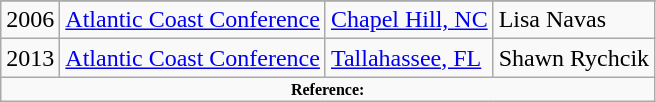<table class="wikitable">
<tr>
</tr>
<tr>
<td>2006</td>
<td><a href='#'>Atlantic Coast Conference</a></td>
<td><a href='#'>Chapel Hill, NC</a></td>
<td>Lisa Navas</td>
</tr>
<tr>
<td>2013</td>
<td><a href='#'>Atlantic Coast Conference</a></td>
<td><a href='#'>Tallahassee, FL</a></td>
<td>Shawn Rychcik</td>
</tr>
<tr>
<td colspan="4"  style="font-size:8pt; text-align:center;"><strong>Reference:</strong></td>
</tr>
</table>
